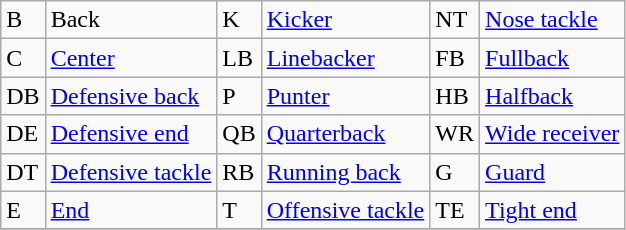<table class="wikitable">
<tr>
<td>B</td>
<td>Back</td>
<td>K</td>
<td><a href='#'>Kicker</a></td>
<td>NT</td>
<td><a href='#'>Nose tackle</a></td>
</tr>
<tr>
<td>C</td>
<td><a href='#'>Center</a></td>
<td>LB</td>
<td><a href='#'>Linebacker</a></td>
<td>FB</td>
<td><a href='#'>Fullback</a></td>
</tr>
<tr>
<td>DB</td>
<td><a href='#'>Defensive back</a></td>
<td>P</td>
<td><a href='#'>Punter</a></td>
<td>HB</td>
<td><a href='#'>Halfback</a></td>
</tr>
<tr>
<td>DE</td>
<td><a href='#'>Defensive end</a></td>
<td>QB</td>
<td><a href='#'>Quarterback</a></td>
<td>WR</td>
<td><a href='#'>Wide receiver</a></td>
</tr>
<tr>
<td>DT</td>
<td><a href='#'>Defensive tackle</a></td>
<td>RB</td>
<td><a href='#'>Running back</a></td>
<td>G</td>
<td><a href='#'>Guard</a></td>
</tr>
<tr>
<td>E</td>
<td><a href='#'>End</a></td>
<td>T</td>
<td><a href='#'>Offensive tackle</a></td>
<td>TE</td>
<td><a href='#'>Tight end</a></td>
</tr>
<tr>
</tr>
</table>
